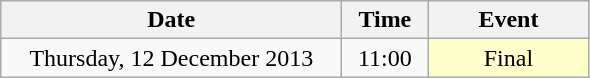<table class = "wikitable" style="text-align:center;">
<tr>
<th width=220>Date</th>
<th width=50>Time</th>
<th width=100>Event</th>
</tr>
<tr>
<td>Thursday, 12 December 2013</td>
<td>11:00</td>
<td bgcolor=ffffcc>Final</td>
</tr>
</table>
